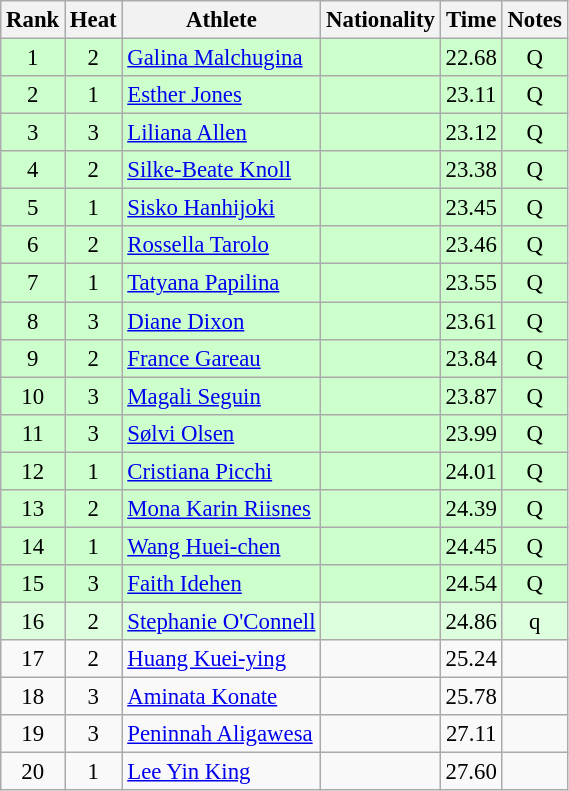<table class="wikitable sortable" style="text-align:center;font-size:95%">
<tr>
<th>Rank</th>
<th>Heat</th>
<th>Athlete</th>
<th>Nationality</th>
<th>Time</th>
<th>Notes</th>
</tr>
<tr bgcolor=ccffcc>
<td>1</td>
<td>2</td>
<td align="left"><a href='#'>Galina Malchugina</a></td>
<td align=left></td>
<td>22.68</td>
<td>Q</td>
</tr>
<tr bgcolor=ccffcc>
<td>2</td>
<td>1</td>
<td align="left"><a href='#'>Esther Jones</a></td>
<td align=left></td>
<td>23.11</td>
<td>Q</td>
</tr>
<tr bgcolor=ccffcc>
<td>3</td>
<td>3</td>
<td align="left"><a href='#'>Liliana Allen</a></td>
<td align=left></td>
<td>23.12</td>
<td>Q</td>
</tr>
<tr bgcolor=ccffcc>
<td>4</td>
<td>2</td>
<td align="left"><a href='#'>Silke-Beate Knoll</a></td>
<td align=left></td>
<td>23.38</td>
<td>Q</td>
</tr>
<tr bgcolor=ccffcc>
<td>5</td>
<td>1</td>
<td align="left"><a href='#'>Sisko Hanhijoki</a></td>
<td align=left></td>
<td>23.45</td>
<td>Q</td>
</tr>
<tr bgcolor=ccffcc>
<td>6</td>
<td>2</td>
<td align="left"><a href='#'>Rossella Tarolo</a></td>
<td align=left></td>
<td>23.46</td>
<td>Q</td>
</tr>
<tr bgcolor=ccffcc>
<td>7</td>
<td>1</td>
<td align="left"><a href='#'>Tatyana Papilina</a></td>
<td align=left></td>
<td>23.55</td>
<td>Q</td>
</tr>
<tr bgcolor=ccffcc>
<td>8</td>
<td>3</td>
<td align="left"><a href='#'>Diane Dixon</a></td>
<td align=left></td>
<td>23.61</td>
<td>Q</td>
</tr>
<tr bgcolor=ccffcc>
<td>9</td>
<td>2</td>
<td align="left"><a href='#'>France Gareau</a></td>
<td align=left></td>
<td>23.84</td>
<td>Q</td>
</tr>
<tr bgcolor=ccffcc>
<td>10</td>
<td>3</td>
<td align="left"><a href='#'>Magali Seguin</a></td>
<td align=left></td>
<td>23.87</td>
<td>Q</td>
</tr>
<tr bgcolor=ccffcc>
<td>11</td>
<td>3</td>
<td align="left"><a href='#'>Sølvi Olsen</a></td>
<td align=left></td>
<td>23.99</td>
<td>Q</td>
</tr>
<tr bgcolor=ccffcc>
<td>12</td>
<td>1</td>
<td align="left"><a href='#'>Cristiana Picchi</a></td>
<td align=left></td>
<td>24.01</td>
<td>Q</td>
</tr>
<tr bgcolor=ccffcc>
<td>13</td>
<td>2</td>
<td align="left"><a href='#'>Mona Karin Riisnes</a></td>
<td align=left></td>
<td>24.39</td>
<td>Q</td>
</tr>
<tr bgcolor=ccffcc>
<td>14</td>
<td>1</td>
<td align="left"><a href='#'>Wang Huei-chen</a></td>
<td align=left></td>
<td>24.45</td>
<td>Q</td>
</tr>
<tr bgcolor=ccffcc>
<td>15</td>
<td>3</td>
<td align="left"><a href='#'>Faith Idehen</a></td>
<td align=left></td>
<td>24.54</td>
<td>Q</td>
</tr>
<tr bgcolor=ddffdd>
<td>16</td>
<td>2</td>
<td align="left"><a href='#'>Stephanie O'Connell</a></td>
<td align=left></td>
<td>24.86</td>
<td>q</td>
</tr>
<tr>
<td>17</td>
<td>2</td>
<td align="left"><a href='#'>Huang Kuei-ying</a></td>
<td align=left></td>
<td>25.24</td>
<td></td>
</tr>
<tr>
<td>18</td>
<td>3</td>
<td align="left"><a href='#'>Aminata Konate</a></td>
<td align=left></td>
<td>25.78</td>
<td></td>
</tr>
<tr>
<td>19</td>
<td>3</td>
<td align="left"><a href='#'>Peninnah Aligawesa</a></td>
<td align=left></td>
<td>27.11</td>
<td></td>
</tr>
<tr>
<td>20</td>
<td>1</td>
<td align="left"><a href='#'>Lee Yin King</a></td>
<td align=left></td>
<td>27.60</td>
<td></td>
</tr>
</table>
